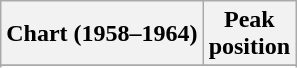<table class="wikitable sortable plainrowheaders" style="text-align:center">
<tr>
<th align="center">Chart (1958–1964)</th>
<th align="center">Peak<br>position</th>
</tr>
<tr>
</tr>
<tr>
</tr>
</table>
